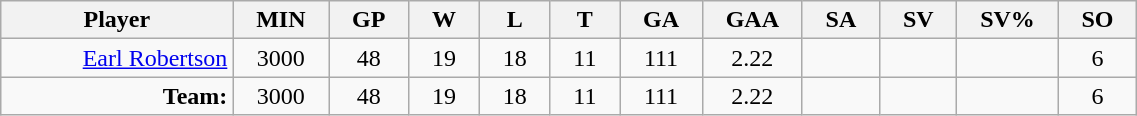<table class="wikitable sortable" width="60%">
<tr>
<th bgcolor="#DDDDFF" width="10%">Player</th>
<th width="3%" bgcolor="#DDDDFF">MIN</th>
<th width="3%" bgcolor="#DDDDFF">GP</th>
<th width="3%" bgcolor="#DDDDFF">W</th>
<th width="3%" bgcolor="#DDDDFF">L</th>
<th width="3%" bgcolor="#DDDDFF">T</th>
<th width="3%" bgcolor="#DDDDFF">GA</th>
<th width="3%" bgcolor="#DDDDFF">GAA</th>
<th width="3%" bgcolor="#DDDDFF">SA</th>
<th width="3%" bgcolor="#DDDDFF">SV</th>
<th width="3%" bgcolor="#DDDDFF">SV%</th>
<th width="3%" bgcolor="#DDDDFF">SO</th>
</tr>
<tr align="center">
<td align="right"><a href='#'>Earl Robertson</a></td>
<td>3000</td>
<td>48</td>
<td>19</td>
<td>18</td>
<td>11</td>
<td>111</td>
<td>2.22</td>
<td></td>
<td></td>
<td></td>
<td>6</td>
</tr>
<tr align="center">
<td align="right"><strong>Team:</strong></td>
<td>3000</td>
<td>48</td>
<td>19</td>
<td>18</td>
<td>11</td>
<td>111</td>
<td>2.22</td>
<td></td>
<td></td>
<td></td>
<td>6</td>
</tr>
</table>
